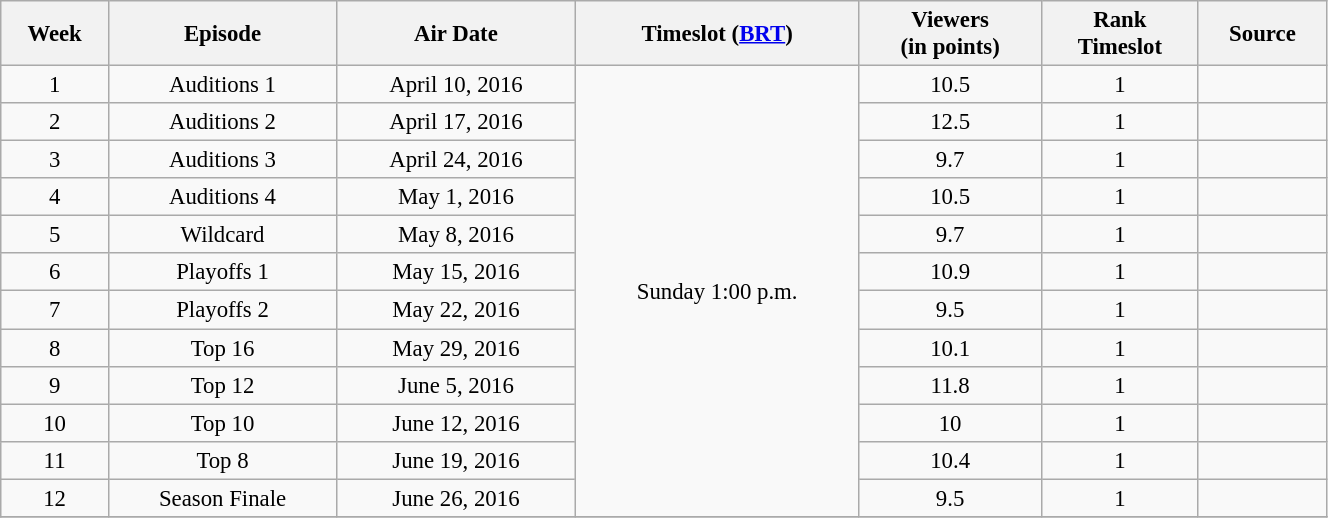<table class="wikitable sortable" style="text-align:center; font-size:95%; width: 70%">
<tr>
<th>Week</th>
<th>Episode</th>
<th>Air Date</th>
<th>Timeslot (<a href='#'>BRT</a>)</th>
<th>Viewers<br>(in points)</th>
<th>Rank<br>Timeslot</th>
<th>Source</th>
</tr>
<tr>
<td>1</td>
<td>Auditions 1</td>
<td>April 10, 2016</td>
<td rowspan=12>Sunday 1:00 p.m.</td>
<td>10.5</td>
<td>1</td>
<td></td>
</tr>
<tr>
<td>2</td>
<td>Auditions 2</td>
<td>April 17, 2016</td>
<td>12.5</td>
<td>1</td>
<td></td>
</tr>
<tr>
<td>3</td>
<td>Auditions 3</td>
<td>April 24, 2016</td>
<td>9.7</td>
<td>1</td>
<td></td>
</tr>
<tr>
<td>4</td>
<td>Auditions 4</td>
<td>May 1, 2016</td>
<td>10.5</td>
<td>1</td>
<td></td>
</tr>
<tr>
<td>5</td>
<td>Wildcard</td>
<td>May 8, 2016</td>
<td>9.7</td>
<td>1</td>
<td></td>
</tr>
<tr>
<td>6</td>
<td>Playoffs 1</td>
<td>May 15, 2016</td>
<td>10.9</td>
<td>1</td>
<td></td>
</tr>
<tr>
<td>7</td>
<td>Playoffs 2</td>
<td>May 22, 2016</td>
<td>9.5</td>
<td>1</td>
<td></td>
</tr>
<tr>
<td>8</td>
<td>Top 16</td>
<td>May 29, 2016</td>
<td>10.1</td>
<td>1</td>
<td></td>
</tr>
<tr>
<td>9</td>
<td>Top 12</td>
<td>June 5, 2016</td>
<td>11.8</td>
<td>1</td>
<td></td>
</tr>
<tr>
<td>10</td>
<td>Top 10</td>
<td>June 12, 2016</td>
<td>10</td>
<td>1</td>
<td></td>
</tr>
<tr>
<td>11</td>
<td>Top 8</td>
<td>June 19, 2016</td>
<td>10.4</td>
<td>1</td>
<td></td>
</tr>
<tr>
<td>12</td>
<td>Season Finale</td>
<td>June 26, 2016</td>
<td>9.5</td>
<td>1</td>
<td></td>
</tr>
<tr>
</tr>
</table>
